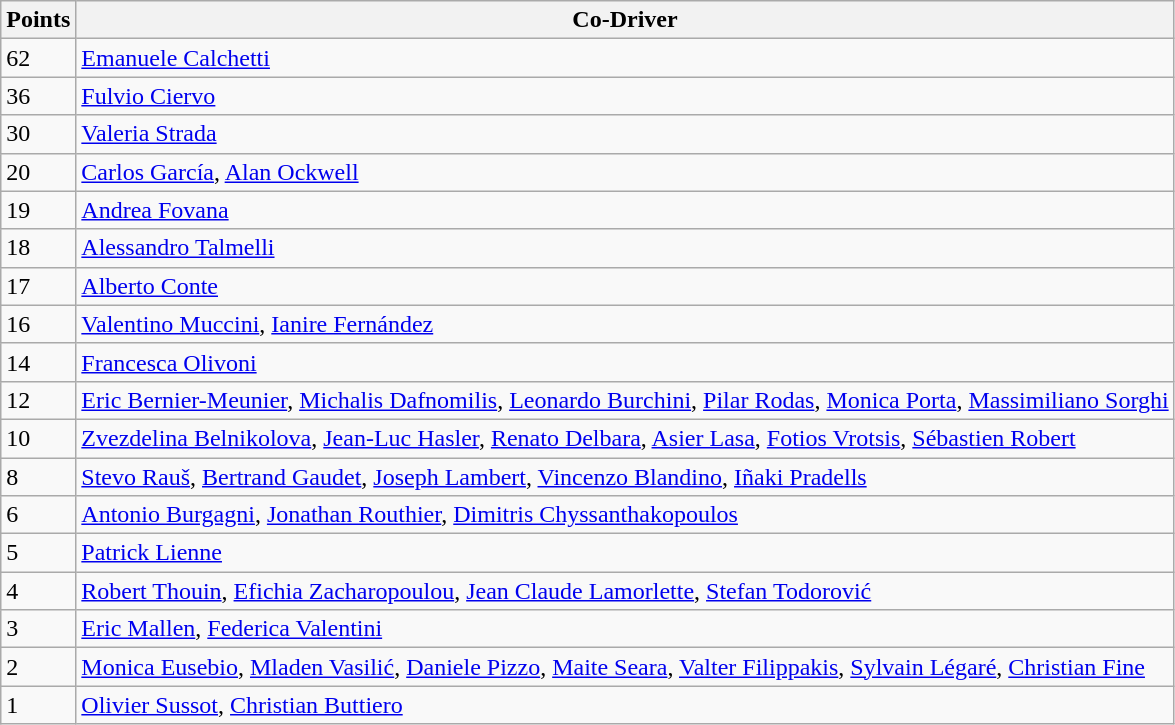<table class="wikitable">
<tr>
<th>Points</th>
<th>Co-Driver</th>
</tr>
<tr>
<td>62</td>
<td> <a href='#'>Emanuele Calchetti</a></td>
</tr>
<tr>
<td>36</td>
<td> <a href='#'>Fulvio Ciervo</a></td>
</tr>
<tr>
<td>30</td>
<td> <a href='#'>Valeria Strada</a></td>
</tr>
<tr>
<td>20</td>
<td> <a href='#'>Carlos García</a>,  <a href='#'>Alan Ockwell</a></td>
</tr>
<tr>
<td>19</td>
<td> <a href='#'>Andrea Fovana</a></td>
</tr>
<tr>
<td>18</td>
<td> <a href='#'>Alessandro Talmelli</a></td>
</tr>
<tr>
<td>17</td>
<td> <a href='#'>Alberto Conte</a></td>
</tr>
<tr>
<td>16</td>
<td> <a href='#'>Valentino Muccini</a>,  <a href='#'>Ianire Fernández</a></td>
</tr>
<tr>
<td>14</td>
<td> <a href='#'>Francesca Olivoni</a></td>
</tr>
<tr>
<td>12</td>
<td> <a href='#'>Eric Bernier-Meunier</a>,  <a href='#'>Michalis Dafnomilis</a>,  <a href='#'>Leonardo Burchini</a>,  <a href='#'>Pilar Rodas</a>,  <a href='#'>Monica Porta</a>,  <a href='#'>Massimiliano Sorghi</a></td>
</tr>
<tr>
<td>10</td>
<td> <a href='#'>Zvezdelina Belnikolova</a>,  <a href='#'>Jean-Luc Hasler</a>,  <a href='#'>Renato Delbara</a>,  <a href='#'>Asier Lasa</a>,  <a href='#'>Fotios Vrotsis</a>,  <a href='#'>Sébastien Robert</a></td>
</tr>
<tr>
<td>8</td>
<td> <a href='#'>Stevo Rauš</a>,  <a href='#'>Bertrand Gaudet</a>,  <a href='#'>Joseph Lambert</a>,  <a href='#'>Vincenzo Blandino</a>,  <a href='#'>Iñaki Pradells</a></td>
</tr>
<tr>
<td>6</td>
<td> <a href='#'>Antonio Burgagni</a>,  <a href='#'>Jonathan Routhier</a>,  <a href='#'>Dimitris Chyssanthakopoulos</a></td>
</tr>
<tr>
<td>5</td>
<td> <a href='#'>Patrick Lienne</a></td>
</tr>
<tr>
<td>4</td>
<td> <a href='#'>Robert Thouin</a>,  <a href='#'>Efichia Zacharopoulou</a>,  <a href='#'>Jean Claude Lamorlette</a>,  <a href='#'>Stefan Todorović</a></td>
</tr>
<tr>
<td>3</td>
<td> <a href='#'>Eric Mallen</a>,  <a href='#'>Federica Valentini</a></td>
</tr>
<tr>
<td>2</td>
<td> <a href='#'>Monica Eusebio</a>,  <a href='#'>Mladen Vasilić</a>,  <a href='#'>Daniele Pizzo</a>,  <a href='#'>Maite Seara</a>,  <a href='#'>Valter Filippakis</a>,  <a href='#'>Sylvain Légaré</a>,  <a href='#'>Christian Fine</a></td>
</tr>
<tr>
<td>1</td>
<td> <a href='#'>Olivier Sussot</a>,  <a href='#'>Christian Buttiero</a></td>
</tr>
</table>
